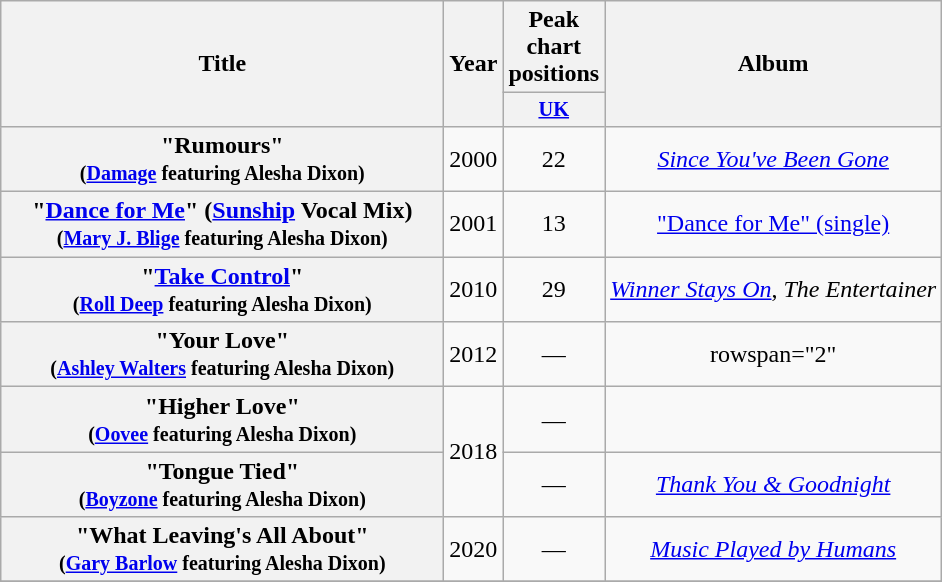<table class="wikitable plainrowheaders" style="text-align:center;" border="1">
<tr>
<th scope="col" rowspan="2" style="width:18em;">Title</th>
<th scope="col" rowspan="2">Year</th>
<th scope="col" colspan="1">Peak chart positions</th>
<th scope="col" rowspan="2">Album</th>
</tr>
<tr>
<th style="width:3.5em;font-size:85%"><a href='#'>UK</a><br></th>
</tr>
<tr>
<th scope="row">"Rumours"<br><small>(<a href='#'>Damage</a> featuring Alesha Dixon)</small></th>
<td>2000</td>
<td>22</td>
<td><em><a href='#'>Since You've Been Gone</a></em></td>
</tr>
<tr>
<th scope="row">"<a href='#'>Dance for Me</a>" (<a href='#'>Sunship</a> Vocal Mix)<br><small>(<a href='#'>Mary J. Blige</a> featuring Alesha Dixon)</small></th>
<td>2001</td>
<td>13</td>
<td><a href='#'>"Dance for Me" (single)</a></td>
</tr>
<tr>
<th scope="row">"<a href='#'>Take Control</a>"<br><small>(<a href='#'>Roll Deep</a> featuring Alesha Dixon)</small></th>
<td>2010</td>
<td>29</td>
<td><em><a href='#'>Winner Stays On</a></em>, <em>The Entertainer</em></td>
</tr>
<tr>
<th scope="row">"Your Love"<br><small>(<a href='#'>Ashley Walters</a> featuring Alesha Dixon)</small></th>
<td>2012</td>
<td>—</td>
<td>rowspan="2" </td>
</tr>
<tr>
<th scope="row">"Higher Love"<br><small>(<a href='#'>Oovee</a> featuring Alesha Dixon)</small></th>
<td rowspan="2">2018</td>
<td>—</td>
</tr>
<tr>
<th scope="row">"Tongue Tied"<br><small>(<a href='#'>Boyzone</a> featuring Alesha Dixon)</small></th>
<td>—</td>
<td><em><a href='#'>Thank You & Goodnight</a></em></td>
</tr>
<tr>
<th scope="row">"What Leaving's All About"<br><small>(<a href='#'>Gary Barlow</a> featuring Alesha Dixon)</small></th>
<td>2020</td>
<td>—</td>
<td><em><a href='#'>Music Played by Humans</a></em></td>
</tr>
<tr>
</tr>
</table>
